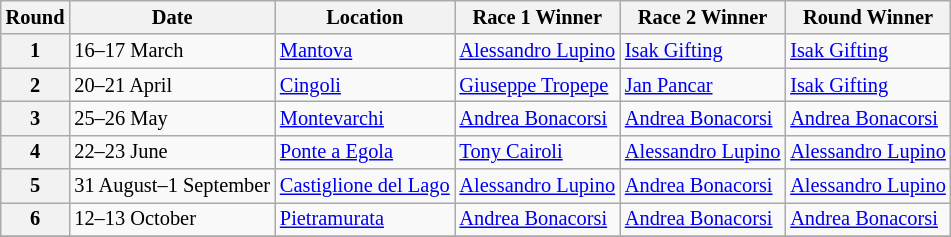<table class="wikitable" style="font-size: 85%;">
<tr>
<th>Round</th>
<th>Date</th>
<th>Location</th>
<th>Race 1 Winner</th>
<th>Race 2 Winner</th>
<th>Round Winner</th>
</tr>
<tr>
<th>1</th>
<td>16–17 March</td>
<td> <a href='#'>Mantova</a></td>
<td> <a href='#'>Alessandro Lupino</a></td>
<td> <a href='#'>Isak Gifting</a></td>
<td> <a href='#'>Isak Gifting</a></td>
</tr>
<tr>
<th>2</th>
<td>20–21 April</td>
<td> <a href='#'>Cingoli</a></td>
<td> <a href='#'>Giuseppe Tropepe</a></td>
<td> <a href='#'>Jan Pancar</a></td>
<td> <a href='#'>Isak Gifting</a></td>
</tr>
<tr>
<th>3</th>
<td>25–26 May</td>
<td> <a href='#'>Montevarchi</a></td>
<td> <a href='#'>Andrea Bonacorsi</a></td>
<td> <a href='#'>Andrea Bonacorsi</a></td>
<td> <a href='#'>Andrea Bonacorsi</a></td>
</tr>
<tr>
<th>4</th>
<td>22–23 June</td>
<td> <a href='#'>Ponte a Egola</a></td>
<td> <a href='#'>Tony Cairoli</a></td>
<td> <a href='#'>Alessandro Lupino</a></td>
<td> <a href='#'>Alessandro Lupino</a></td>
</tr>
<tr>
<th>5</th>
<td>31 August–1 September</td>
<td> <a href='#'>Castiglione del Lago</a></td>
<td> <a href='#'>Alessandro Lupino</a></td>
<td> <a href='#'>Andrea Bonacorsi</a></td>
<td> <a href='#'>Alessandro Lupino</a></td>
</tr>
<tr>
<th>6</th>
<td>12–13 October</td>
<td> <a href='#'>Pietramurata</a></td>
<td> <a href='#'>Andrea Bonacorsi</a></td>
<td> <a href='#'>Andrea Bonacorsi</a></td>
<td> <a href='#'>Andrea Bonacorsi</a></td>
</tr>
<tr>
</tr>
</table>
